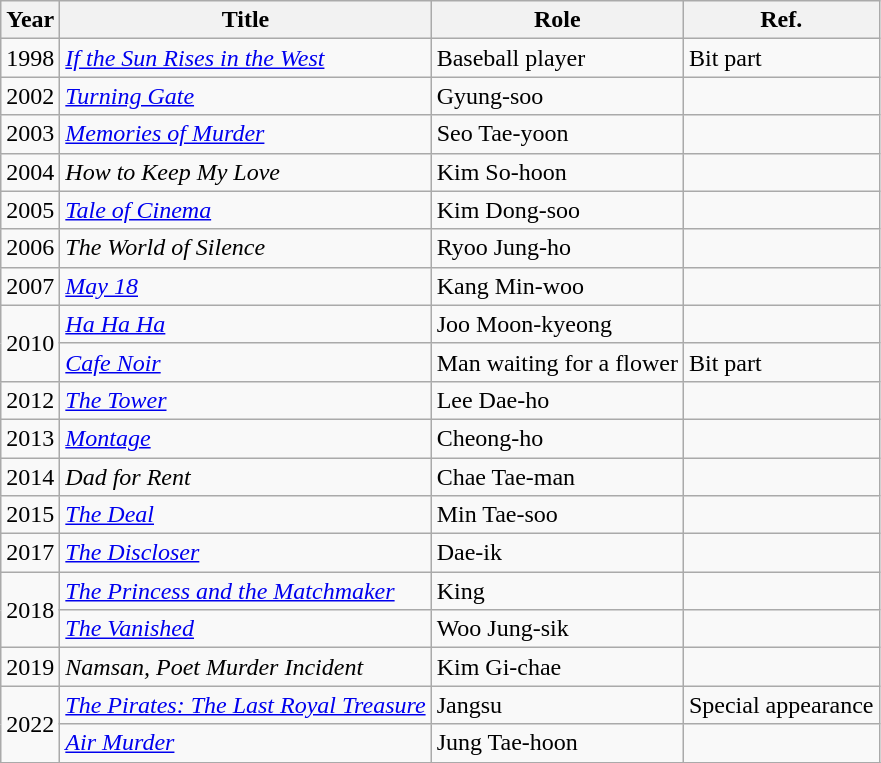<table class="wikitable sortable">
<tr>
<th>Year</th>
<th>Title</th>
<th>Role</th>
<th>Ref.</th>
</tr>
<tr>
<td>1998</td>
<td><em><a href='#'>If the Sun Rises in the West</a></em></td>
<td>Baseball player</td>
<td>Bit part</td>
</tr>
<tr>
<td>2002</td>
<td><em><a href='#'>Turning Gate</a></em></td>
<td>Gyung-soo</td>
<td></td>
</tr>
<tr>
<td>2003</td>
<td><em><a href='#'>Memories of Murder</a></em></td>
<td>Seo Tae-yoon</td>
<td></td>
</tr>
<tr>
<td>2004</td>
<td><em>How to Keep My Love</em></td>
<td>Kim So-hoon</td>
<td></td>
</tr>
<tr>
<td>2005</td>
<td><em><a href='#'>Tale of Cinema</a></em></td>
<td>Kim Dong-soo</td>
<td></td>
</tr>
<tr>
<td>2006</td>
<td><em>The World of Silence</em></td>
<td>Ryoo Jung-ho</td>
<td></td>
</tr>
<tr>
<td>2007</td>
<td><em><a href='#'>May 18</a></em></td>
<td>Kang Min-woo</td>
<td></td>
</tr>
<tr>
<td rowspan="2">2010</td>
<td><em><a href='#'>Ha Ha Ha</a></em></td>
<td>Joo Moon-kyeong</td>
<td></td>
</tr>
<tr>
<td><em><a href='#'>Cafe Noir</a></em></td>
<td>Man waiting for a flower</td>
<td>Bit part</td>
</tr>
<tr>
<td>2012</td>
<td><em><a href='#'>The Tower</a></em></td>
<td>Lee Dae-ho</td>
<td></td>
</tr>
<tr>
<td>2013</td>
<td><em><a href='#'>Montage</a></em></td>
<td>Cheong-ho</td>
<td></td>
</tr>
<tr>
<td>2014</td>
<td><em>Dad for Rent</em></td>
<td>Chae Tae-man</td>
<td></td>
</tr>
<tr>
<td>2015</td>
<td><em><a href='#'>The Deal</a></em></td>
<td>Min Tae-soo</td>
<td></td>
</tr>
<tr>
<td>2017</td>
<td><em><a href='#'>The Discloser</a></em></td>
<td>Dae-ik</td>
<td></td>
</tr>
<tr>
<td rowspan=2>2018</td>
<td><em><a href='#'>The Princess and the Matchmaker</a></em></td>
<td>King</td>
<td></td>
</tr>
<tr>
<td><em><a href='#'>The Vanished</a></em></td>
<td>Woo Jung-sik</td>
<td></td>
</tr>
<tr>
<td>2019</td>
<td><em>Namsan, Poet Murder Incident</em></td>
<td>Kim Gi-chae</td>
<td></td>
</tr>
<tr>
<td rowspan="2">2022</td>
<td><em><a href='#'>The Pirates: The Last Royal Treasure</a></em></td>
<td>Jangsu</td>
<td>Special appearance</td>
</tr>
<tr>
<td><em><a href='#'>Air Murder</a></em></td>
<td>Jung Tae-hoon</td>
<td></td>
</tr>
<tr>
</tr>
</table>
